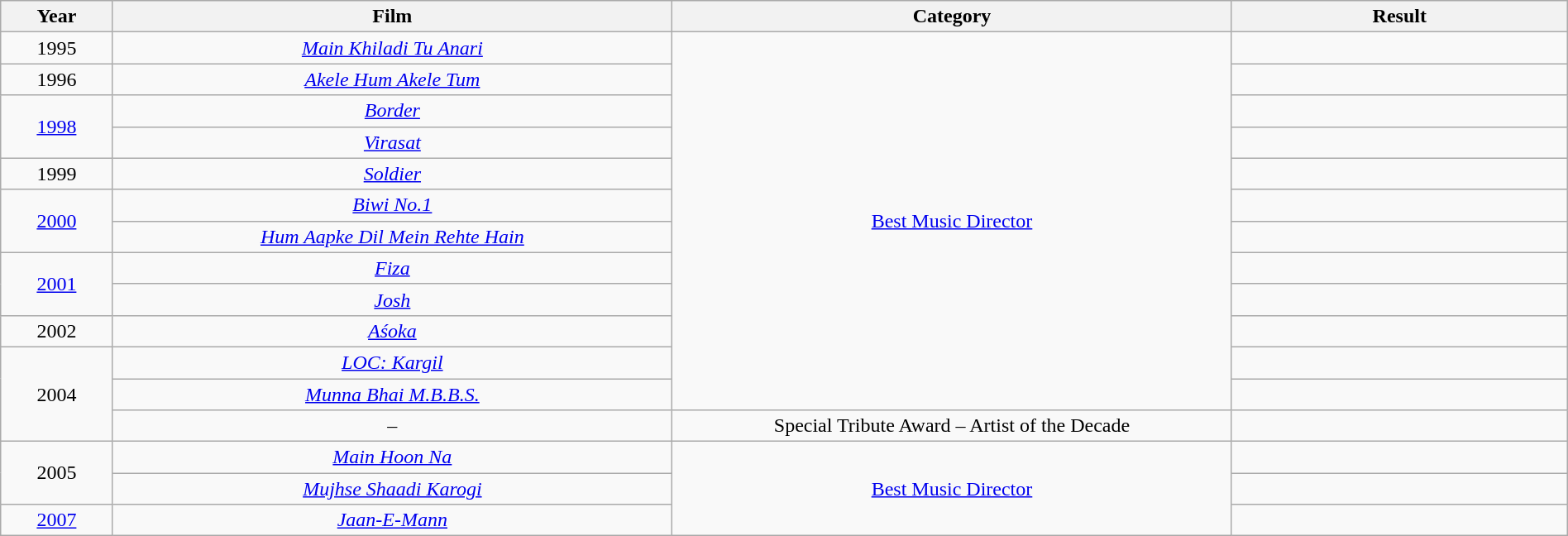<table class="wikitable" style="width:100%; text-align:center;">
<tr>
<th width=5%>Year</th>
<th style="width:25%;">Film</th>
<th style="width:25%;">Category</th>
<th style="width:15%;">Result</th>
</tr>
<tr>
<td>1995</td>
<td><em><a href='#'>Main Khiladi Tu Anari</a></em></td>
<td rowspan="12"><a href='#'>Best Music Director</a></td>
<td></td>
</tr>
<tr>
<td>1996</td>
<td><em><a href='#'>Akele Hum Akele Tum</a></em></td>
<td></td>
</tr>
<tr>
<td rowspan="2"><a href='#'>1998</a></td>
<td><em><a href='#'>Border</a></em></td>
<td></td>
</tr>
<tr>
<td><em><a href='#'>Virasat</a></em></td>
<td></td>
</tr>
<tr>
<td>1999</td>
<td><em><a href='#'>Soldier</a></em></td>
<td></td>
</tr>
<tr>
<td rowspan="2"><a href='#'>2000</a></td>
<td><em><a href='#'>Biwi No.1</a></em></td>
<td></td>
</tr>
<tr>
<td><em><a href='#'>Hum Aapke Dil Mein Rehte Hain</a></em></td>
<td></td>
</tr>
<tr>
<td rowspan="2"><a href='#'>2001</a></td>
<td><em><a href='#'>Fiza</a></em></td>
<td></td>
</tr>
<tr>
<td><a href='#'><em>Josh</em></a></td>
<td></td>
</tr>
<tr>
<td>2002</td>
<td><a href='#'><em>Aśoka</em></a></td>
<td></td>
</tr>
<tr>
<td rowspan="3">2004</td>
<td><em><a href='#'>LOC: Kargil</a></em></td>
<td></td>
</tr>
<tr>
<td><em><a href='#'>Munna Bhai M.B.B.S.</a></em></td>
<td></td>
</tr>
<tr>
<td>–</td>
<td>Special Tribute Award – Artist of the Decade</td>
<td></td>
</tr>
<tr>
<td rowspan="2">2005</td>
<td><em><a href='#'>Main Hoon Na</a></em></td>
<td rowspan="3"><a href='#'>Best Music Director</a></td>
<td></td>
</tr>
<tr>
<td><em><a href='#'>Mujhse Shaadi Karogi</a></em></td>
<td></td>
</tr>
<tr>
<td><a href='#'>2007</a></td>
<td><em><a href='#'>Jaan-E-Mann</a></em></td>
<td></td>
</tr>
</table>
